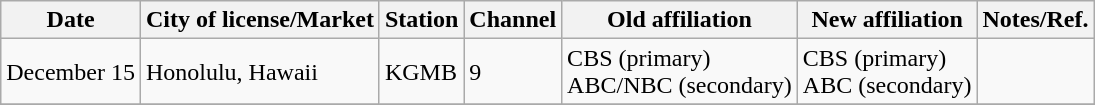<table class="wikitable unsortable">
<tr>
<th>Date</th>
<th>City of license/Market</th>
<th>Station</th>
<th>Channel</th>
<th>Old affiliation</th>
<th>New affiliation</th>
<th>Notes/Ref.</th>
</tr>
<tr>
<td>December 15</td>
<td>Honolulu, Hawaii</td>
<td>KGMB</td>
<td>9</td>
<td>CBS (primary) <br> ABC/NBC (secondary)</td>
<td>CBS (primary) <br> ABC (secondary)</td>
<td></td>
</tr>
<tr>
</tr>
</table>
